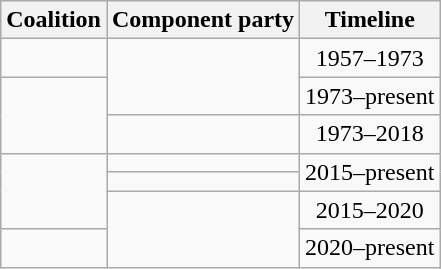<table class="wikitable">
<tr>
<th>Coalition</th>
<th>Component party</th>
<th>Timeline</th>
</tr>
<tr>
<td></td>
<td rowspan=2></td>
<td align=center>1957–1973</td>
</tr>
<tr>
<td rowspan=2></td>
<td align="center">1973–present</td>
</tr>
<tr>
<td></td>
<td align="center">1973–2018</td>
</tr>
<tr>
<td rowspan=3></td>
<td></td>
<td rowspan=2 align=center>2015–present</td>
</tr>
<tr>
<td></td>
</tr>
<tr>
<td rowspan=2></td>
<td align=center>2015–2020</td>
</tr>
<tr>
<td></td>
<td align=center>2020–present</td>
</tr>
</table>
